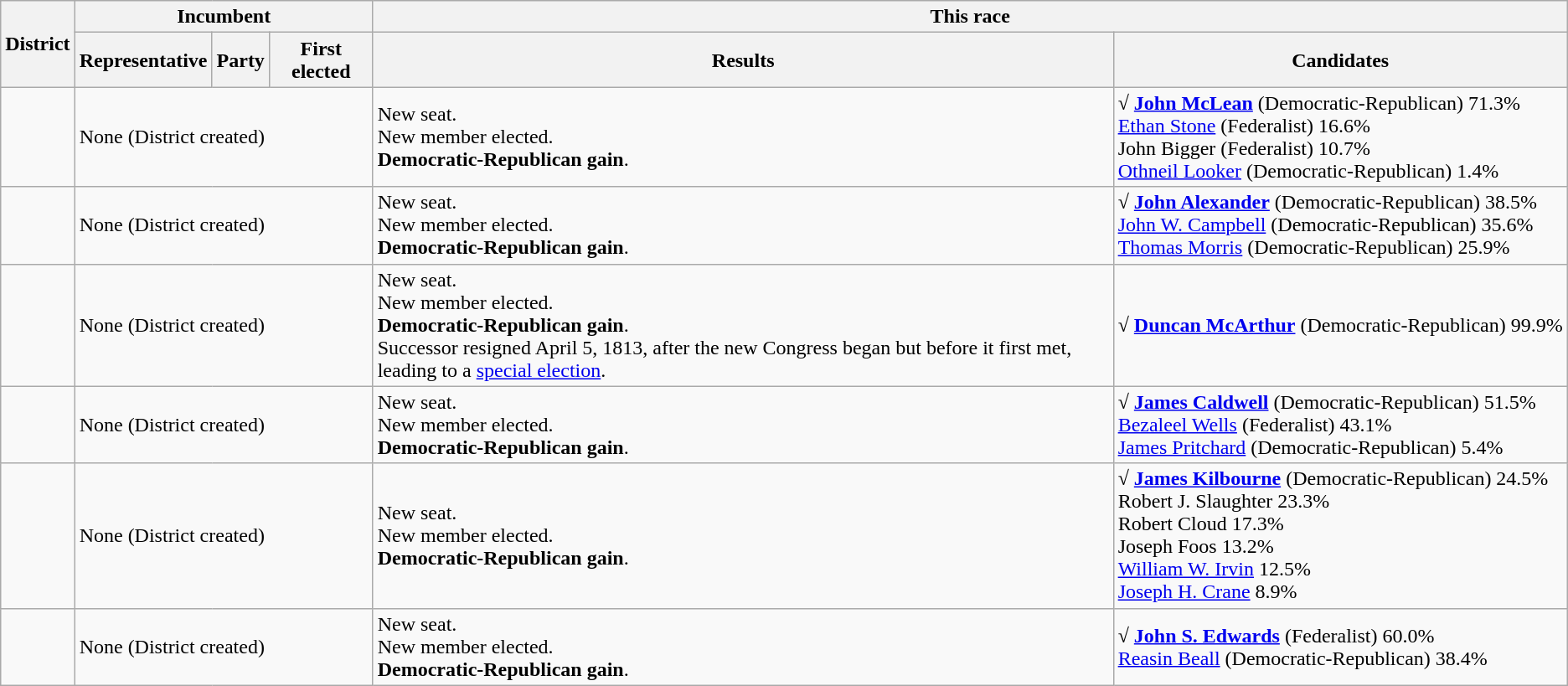<table class=wikitable>
<tr>
<th rowspan=2>District</th>
<th colspan=3>Incumbent</th>
<th colspan=2>This race</th>
</tr>
<tr>
<th>Representative</th>
<th>Party</th>
<th>First elected</th>
<th>Results</th>
<th>Candidates</th>
</tr>
<tr>
<td></td>
<td colspan=3>None (District created)</td>
<td>New seat.<br>New member elected.<br><strong>Democratic-Republican gain</strong>.</td>
<td nowrap><strong>√ <a href='#'>John McLean</a></strong> (Democratic-Republican) 71.3%<br><a href='#'>Ethan Stone</a> (Federalist) 16.6%<br>John Bigger (Federalist) 10.7%<br><a href='#'>Othneil Looker</a> (Democratic-Republican) 1.4%</td>
</tr>
<tr>
<td></td>
<td colspan=3>None (District created)</td>
<td>New seat.<br>New member elected.<br><strong>Democratic-Republican gain</strong>.</td>
<td nowrap><strong>√ <a href='#'>John Alexander</a></strong> (Democratic-Republican) 38.5%<br><a href='#'>John W. Campbell</a> (Democratic-Republican) 35.6%<br><a href='#'>Thomas Morris</a> (Democratic-Republican) 25.9%</td>
</tr>
<tr>
<td></td>
<td colspan=3>None (District created)</td>
<td>New seat.<br>New member elected.<br><strong>Democratic-Republican gain</strong>.<br>Successor resigned April 5, 1813, after the new Congress began but before it first met, leading to a <a href='#'>special election</a>.</td>
<td nowrap><strong>√ <a href='#'>Duncan McArthur</a></strong> (Democratic-Republican) 99.9%</td>
</tr>
<tr>
<td></td>
<td colspan=3>None (District created)</td>
<td>New seat.<br>New member elected.<br><strong>Democratic-Republican gain</strong>.</td>
<td nowrap><strong>√ <a href='#'>James Caldwell</a></strong> (Democratic-Republican) 51.5%<br><a href='#'>Bezaleel Wells</a> (Federalist) 43.1%<br><a href='#'>James Pritchard</a> (Democratic-Republican) 5.4%</td>
</tr>
<tr>
<td></td>
<td colspan=3>None (District created)</td>
<td>New seat.<br>New member elected.<br><strong>Democratic-Republican gain</strong>.</td>
<td nowrap><strong>√ <a href='#'>James Kilbourne</a></strong> (Democratic-Republican) 24.5%<br>Robert J. Slaughter 23.3%<br>Robert Cloud 17.3%<br>Joseph Foos 13.2%<br><a href='#'>William W. Irvin</a> 12.5%<br><a href='#'>Joseph H. Crane</a> 8.9%</td>
</tr>
<tr>
<td></td>
<td colspan=3>None (District created)</td>
<td>New seat.<br>New member elected.<br><strong>Democratic-Republican gain</strong>.</td>
<td nowrap><strong>√ <a href='#'>John S. Edwards</a></strong> (Federalist) 60.0%<br><a href='#'>Reasin Beall</a> (Democratic-Republican) 38.4%</td>
</tr>
</table>
